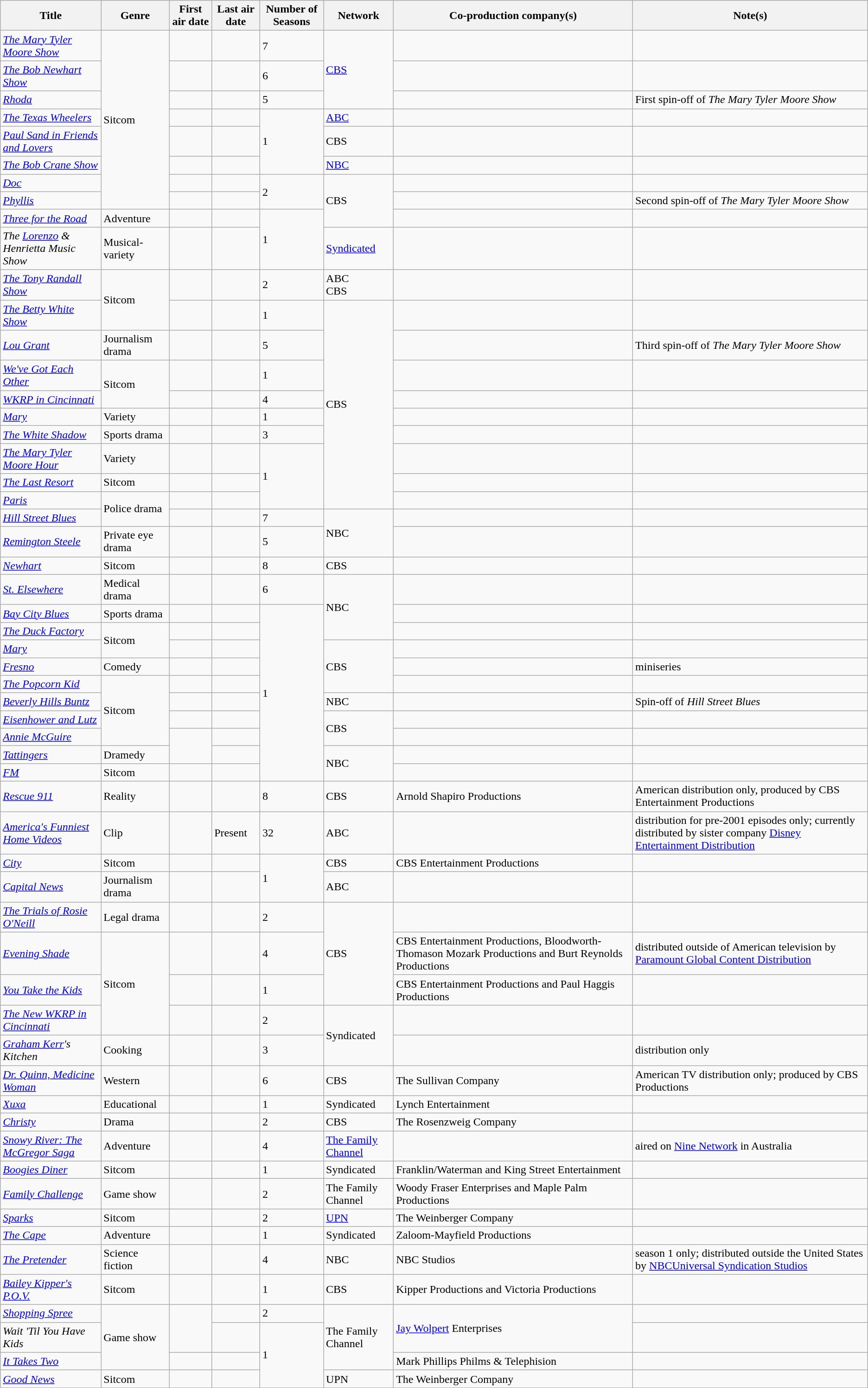<table class="wikitable sortable">
<tr>
<th>Title</th>
<th>Genre</th>
<th>First air date</th>
<th>Last air date</th>
<th>Number of Seasons</th>
<th>Network</th>
<th class="unsortable">Co-production company(s)</th>
<th class="unsortable">Note(s)</th>
</tr>
<tr>
<td><em><a href='#'>The Mary Tyler Moore Show</a></em></td>
<td rowspan="8">Sitcom</td>
<td></td>
<td></td>
<td>7</td>
<td rowspan="3"><a href='#'>CBS</a></td>
<td></td>
<td></td>
</tr>
<tr>
<td><em><a href='#'>The Bob Newhart Show</a></em></td>
<td></td>
<td></td>
<td>6</td>
<td></td>
<td></td>
</tr>
<tr>
<td><em><a href='#'>Rhoda</a></em></td>
<td></td>
<td></td>
<td>5</td>
<td></td>
<td>First spin-off of <em>The Mary Tyler Moore Show</em></td>
</tr>
<tr>
<td><em><a href='#'>The Texas Wheelers</a></em></td>
<td></td>
<td></td>
<td rowspan="3">1</td>
<td><a href='#'>ABC</a></td>
<td></td>
<td></td>
</tr>
<tr>
<td><em><a href='#'>Paul Sand in Friends and Lovers</a></em></td>
<td></td>
<td></td>
<td>CBS</td>
<td></td>
<td></td>
</tr>
<tr>
<td><em><a href='#'>The Bob Crane Show</a></em></td>
<td></td>
<td></td>
<td><a href='#'>NBC</a></td>
<td></td>
<td></td>
</tr>
<tr>
<td><em><a href='#'>Doc</a></em></td>
<td></td>
<td></td>
<td rowspan="2">2</td>
<td rowspan="3">CBS</td>
<td></td>
<td></td>
</tr>
<tr>
<td><em><a href='#'>Phyllis</a></em></td>
<td></td>
<td></td>
<td></td>
<td>Second spin-off of <em>The Mary Tyler Moore Show</em></td>
</tr>
<tr>
<td><em><a href='#'>Three for the Road</a></em></td>
<td>Adventure</td>
<td></td>
<td></td>
<td rowspan="2">1</td>
<td></td>
<td></td>
</tr>
<tr>
<td><em>The <a href='#'>Lorenzo</a> & Henrietta Music Show</em></td>
<td>Musical-variety</td>
<td></td>
<td></td>
<td><a href='#'>Syndicated</a></td>
<td></td>
<td></td>
</tr>
<tr>
<td><em><a href='#'>The Tony Randall Show</a></em></td>
<td rowspan="2">Sitcom</td>
<td></td>
<td></td>
<td>2</td>
<td>ABC <br>CBS </td>
<td></td>
<td></td>
</tr>
<tr>
<td><em><a href='#'>The Betty White Show</a></em></td>
<td></td>
<td></td>
<td>1</td>
<td rowspan="9">CBS</td>
<td></td>
<td></td>
</tr>
<tr>
<td><em><a href='#'>Lou Grant</a></em></td>
<td>Journalism drama</td>
<td></td>
<td></td>
<td>5</td>
<td></td>
<td>Third spin-off of <em>The Mary Tyler Moore Show</em></td>
</tr>
<tr>
<td><em><a href='#'>We've Got Each Other</a></em></td>
<td rowspan="2">Sitcom</td>
<td></td>
<td></td>
<td>1</td>
<td></td>
<td></td>
</tr>
<tr>
<td><em><a href='#'>WKRP in Cincinnati</a></em></td>
<td></td>
<td></td>
<td>4</td>
<td></td>
<td></td>
</tr>
<tr>
<td><em><a href='#'>Mary</a></em></td>
<td>Variety</td>
<td></td>
<td></td>
<td>1</td>
<td></td>
<td></td>
</tr>
<tr>
<td><em><a href='#'>The White Shadow</a></em></td>
<td>Sports drama</td>
<td></td>
<td></td>
<td>3</td>
<td></td>
<td></td>
</tr>
<tr>
<td><em><a href='#'>The Mary Tyler Moore Hour</a></em></td>
<td>Variety</td>
<td></td>
<td></td>
<td rowspan="3">1</td>
<td></td>
<td></td>
</tr>
<tr>
<td><em><a href='#'>The Last Resort</a></em></td>
<td>Sitcom</td>
<td></td>
<td></td>
<td></td>
<td></td>
</tr>
<tr>
<td><em><a href='#'>Paris</a></em></td>
<td rowspan="2">Police drama</td>
<td></td>
<td></td>
<td></td>
<td></td>
</tr>
<tr>
<td><em><a href='#'>Hill Street Blues</a></em></td>
<td></td>
<td></td>
<td>7</td>
<td rowspan="2">NBC</td>
<td></td>
<td></td>
</tr>
<tr>
<td><em><a href='#'>Remington Steele</a></em></td>
<td>Private eye drama</td>
<td></td>
<td></td>
<td>5</td>
<td></td>
<td></td>
</tr>
<tr>
<td><em><a href='#'>Newhart</a></em></td>
<td>Sitcom</td>
<td></td>
<td></td>
<td>8</td>
<td>CBS</td>
<td></td>
<td></td>
</tr>
<tr>
<td><em><a href='#'>St. Elsewhere</a></em></td>
<td>Medical drama</td>
<td></td>
<td></td>
<td>6</td>
<td rowspan="3">NBC</td>
<td></td>
<td></td>
</tr>
<tr>
<td><em><a href='#'>Bay City Blues</a></em></td>
<td>Sports drama</td>
<td></td>
<td></td>
<td rowspan="10">1</td>
<td></td>
<td></td>
</tr>
<tr>
<td><em><a href='#'>The Duck Factory</a></em></td>
<td rowspan="2">Sitcom</td>
<td></td>
<td></td>
<td></td>
<td></td>
</tr>
<tr>
<td><em><a href='#'>Mary</a></em></td>
<td></td>
<td></td>
<td rowspan="3">CBS</td>
<td></td>
<td></td>
</tr>
<tr>
<td><em><a href='#'>Fresno</a></em></td>
<td>Comedy</td>
<td></td>
<td></td>
<td></td>
<td>miniseries</td>
</tr>
<tr>
<td><em><a href='#'>The Popcorn Kid</a></em></td>
<td rowspan="4">Sitcom</td>
<td></td>
<td></td>
<td></td>
<td></td>
</tr>
<tr>
<td><em><a href='#'>Beverly Hills Buntz</a></em></td>
<td></td>
<td></td>
<td>NBC</td>
<td></td>
<td>Spin-off of <em>Hill Street Blues</em></td>
</tr>
<tr>
<td><em><a href='#'>Eisenhower and Lutz</a></em></td>
<td></td>
<td></td>
<td rowspan="2">CBS</td>
<td></td>
<td></td>
</tr>
<tr>
<td><em><a href='#'>Annie McGuire</a></em></td>
<td rowspan="2"></td>
<td></td>
<td></td>
<td></td>
</tr>
<tr>
<td><em><a href='#'>Tattingers</a></em></td>
<td>Dramedy</td>
<td></td>
<td rowspan="2">NBC</td>
<td></td>
<td></td>
</tr>
<tr>
<td><em><a href='#'>FM</a></em></td>
<td>Sitcom</td>
<td></td>
<td></td>
<td></td>
<td></td>
</tr>
<tr>
<td><em><a href='#'>Rescue 911</a></em></td>
<td>Reality</td>
<td></td>
<td></td>
<td>8</td>
<td>CBS</td>
<td>Arnold Shapiro Productions</td>
<td>American distribution only, produced by CBS Entertainment Productions</td>
</tr>
<tr>
<td><em><a href='#'>America's Funniest Home Videos</a></em></td>
<td>Clip</td>
<td></td>
<td>Present</td>
<td>32</td>
<td>ABC</td>
<td></td>
<td>distribution for pre-2001 episodes only; currently distributed by sister company <a href='#'>Disney Entertainment Distribution</a></td>
</tr>
<tr>
<td><em><a href='#'>City</a></em></td>
<td>Sitcom</td>
<td></td>
<td></td>
<td rowspan="2">1</td>
<td>CBS</td>
<td>CBS Entertainment Productions</td>
<td></td>
</tr>
<tr>
<td><em><a href='#'>Capital News</a></em></td>
<td>Journalism drama</td>
<td></td>
<td></td>
<td>ABC</td>
<td></td>
<td></td>
</tr>
<tr>
<td><em><a href='#'>The Trials of Rosie O'Neill</a></em></td>
<td>Legal drama</td>
<td></td>
<td></td>
<td>2</td>
<td rowspan="3">CBS</td>
<td></td>
<td></td>
</tr>
<tr>
<td><em><a href='#'>Evening Shade</a></em></td>
<td rowspan="3">Sitcom</td>
<td></td>
<td></td>
<td>4</td>
<td>CBS Entertainment Productions, Bloodworth-Thomason Mozark Productions and Burt Reynolds Productions</td>
<td>distributed outside of American television by <a href='#'>Paramount Global Content Distribution</a></td>
</tr>
<tr>
<td><em><a href='#'>You Take the Kids</a></em></td>
<td></td>
<td></td>
<td>1</td>
<td>CBS Entertainment Productions and Paul Haggis Productions</td>
<td></td>
</tr>
<tr>
<td><em><a href='#'>The New WKRP in Cincinnati</a></em></td>
<td></td>
<td></td>
<td>2</td>
<td rowspan="2">Syndicated</td>
<td></td>
<td></td>
</tr>
<tr>
<td><em><a href='#'>Graham Kerr</a>'s Kitchen</em></td>
<td>Cooking</td>
<td></td>
<td></td>
<td>3</td>
<td></td>
<td>distribution only</td>
</tr>
<tr>
<td><em><a href='#'>Dr. Quinn, Medicine Woman</a></em></td>
<td>Western</td>
<td></td>
<td></td>
<td>6</td>
<td>CBS</td>
<td>The Sullivan Company</td>
<td>American TV distribution only; produced by CBS Productions</td>
</tr>
<tr>
<td><em><a href='#'>Xuxa</a></em></td>
<td>Educational</td>
<td></td>
<td></td>
<td>1</td>
<td>Syndicated</td>
<td>Lynch Entertainment</td>
<td></td>
</tr>
<tr>
<td><em><a href='#'>Christy</a></em></td>
<td>Drama</td>
<td></td>
<td></td>
<td>2</td>
<td>CBS</td>
<td>The Rosenzweig Company</td>
<td></td>
</tr>
<tr>
<td><em><a href='#'>Snowy River: The McGregor Saga</a></em></td>
<td>Adventure</td>
<td></td>
<td></td>
<td>4</td>
<td><a href='#'>The Family Channel</a></td>
<td></td>
<td>aired on <a href='#'>Nine Network</a> in Australia</td>
</tr>
<tr>
<td><em><a href='#'>Boogies Diner</a></em></td>
<td>Sitcom</td>
<td></td>
<td></td>
<td>1</td>
<td>Syndicated</td>
<td>Franklin/Waterman and King Street Entertainment</td>
<td></td>
</tr>
<tr>
<td><em><a href='#'>Family Challenge</a></em></td>
<td>Game show</td>
<td></td>
<td></td>
<td>2</td>
<td>The Family Channel</td>
<td>Woody Fraser Enterprises and Maple Palm Productions</td>
<td></td>
</tr>
<tr>
<td><em><a href='#'>Sparks</a></em></td>
<td>Sitcom</td>
<td></td>
<td></td>
<td>2</td>
<td><a href='#'>UPN</a></td>
<td>The Weinberger Company</td>
<td></td>
</tr>
<tr>
<td><em><a href='#'>The Cape</a></em></td>
<td>Adventure</td>
<td></td>
<td></td>
<td>1</td>
<td>Syndicated</td>
<td>Zaloom-Mayfield Productions</td>
<td></td>
</tr>
<tr>
<td><em><a href='#'>The Pretender</a></em></td>
<td>Science fiction</td>
<td></td>
<td></td>
<td>4</td>
<td>NBC</td>
<td>NBC Studios</td>
<td>season 1 only; distributed outside the United States by <a href='#'>NBCUniversal Syndication Studios</a></td>
</tr>
<tr>
<td><em><a href='#'>Bailey Kipper's P.O.V.</a></em></td>
<td>Sitcom</td>
<td></td>
<td></td>
<td>1</td>
<td>CBS</td>
<td>Kipper Productions and Victoria Productions</td>
<td></td>
</tr>
<tr>
<td><em><a href='#'>Shopping Spree</a></em></td>
<td rowspan="3">Game show</td>
<td rowspan="2"></td>
<td></td>
<td>2</td>
<td rowspan="3">The Family Channel</td>
<td rowspan="2"><a href='#'>Jay Wolpert</a> Enterprises</td>
<td></td>
</tr>
<tr>
<td><em>Wait 'Til You Have Kids</em></td>
<td></td>
<td rowspan="3">1</td>
<td></td>
</tr>
<tr>
<td><em><a href='#'>It Takes Two</a></em></td>
<td></td>
<td></td>
<td>Mark Phillips Philms & Telephision</td>
<td></td>
</tr>
<tr>
<td><em><a href='#'>Good News</a></em></td>
<td>Sitcom</td>
<td></td>
<td></td>
<td>UPN</td>
<td>The Weinberger Company</td>
<td></td>
</tr>
<tr>
</tr>
</table>
